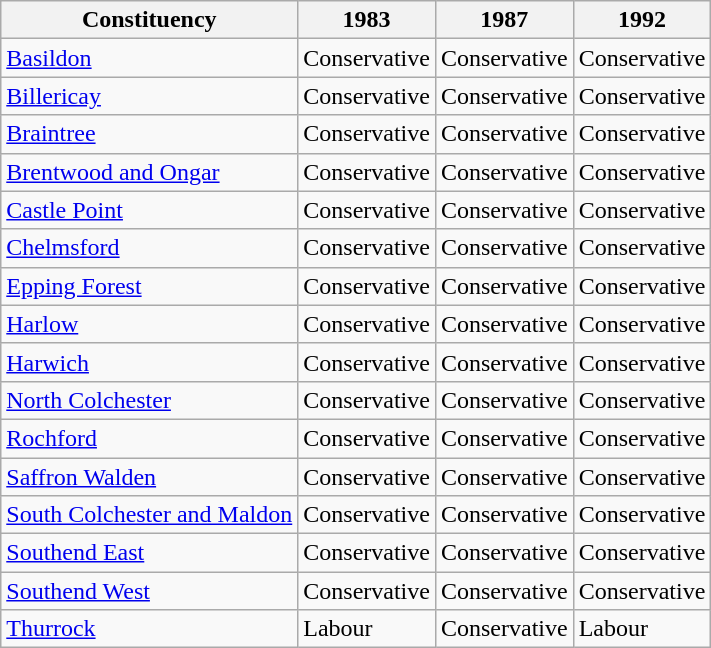<table class="wikitable">
<tr>
<th>Constituency</th>
<th>1983</th>
<th>1987</th>
<th>1992</th>
</tr>
<tr>
<td><a href='#'>Basildon</a></td>
<td bgcolor=>Conservative</td>
<td bgcolor=>Conservative</td>
<td bgcolor=>Conservative</td>
</tr>
<tr>
<td><a href='#'>Billericay</a></td>
<td bgcolor=>Conservative</td>
<td bgcolor=>Conservative</td>
<td bgcolor=>Conservative</td>
</tr>
<tr>
<td><a href='#'>Braintree</a></td>
<td bgcolor=>Conservative</td>
<td bgcolor=>Conservative</td>
<td bgcolor=>Conservative</td>
</tr>
<tr>
<td><a href='#'>Brentwood and Ongar</a></td>
<td bgcolor=>Conservative</td>
<td bgcolor=>Conservative</td>
<td bgcolor=>Conservative</td>
</tr>
<tr>
<td><a href='#'>Castle Point</a></td>
<td bgcolor=>Conservative</td>
<td bgcolor=>Conservative</td>
<td bgcolor=>Conservative</td>
</tr>
<tr>
<td><a href='#'>Chelmsford</a></td>
<td bgcolor=>Conservative</td>
<td bgcolor=>Conservative</td>
<td bgcolor=>Conservative</td>
</tr>
<tr>
<td><a href='#'>Epping Forest</a></td>
<td bgcolor=>Conservative</td>
<td bgcolor=>Conservative</td>
<td bgcolor=>Conservative</td>
</tr>
<tr>
<td><a href='#'>Harlow</a></td>
<td bgcolor=>Conservative</td>
<td bgcolor=>Conservative</td>
<td bgcolor=>Conservative</td>
</tr>
<tr>
<td><a href='#'>Harwich</a></td>
<td bgcolor=>Conservative</td>
<td bgcolor=>Conservative</td>
<td bgcolor=>Conservative</td>
</tr>
<tr>
<td><a href='#'>North Colchester</a></td>
<td bgcolor=>Conservative</td>
<td bgcolor=>Conservative</td>
<td bgcolor=>Conservative</td>
</tr>
<tr>
<td><a href='#'>Rochford</a></td>
<td bgcolor=>Conservative</td>
<td bgcolor=>Conservative</td>
<td bgcolor=>Conservative</td>
</tr>
<tr>
<td><a href='#'>Saffron Walden</a></td>
<td bgcolor=>Conservative</td>
<td bgcolor=>Conservative</td>
<td bgcolor=>Conservative</td>
</tr>
<tr>
<td><a href='#'>South Colchester and Maldon</a></td>
<td bgcolor=>Conservative</td>
<td bgcolor=>Conservative</td>
<td bgcolor=>Conservative</td>
</tr>
<tr>
<td><a href='#'>Southend East</a></td>
<td bgcolor=>Conservative</td>
<td bgcolor=>Conservative</td>
<td bgcolor=>Conservative</td>
</tr>
<tr>
<td><a href='#'>Southend West</a></td>
<td bgcolor=>Conservative</td>
<td bgcolor=>Conservative</td>
<td bgcolor=>Conservative</td>
</tr>
<tr>
<td><a href='#'>Thurrock</a></td>
<td bgcolor=>Labour</td>
<td bgcolor=>Conservative</td>
<td bgcolor=>Labour</td>
</tr>
</table>
